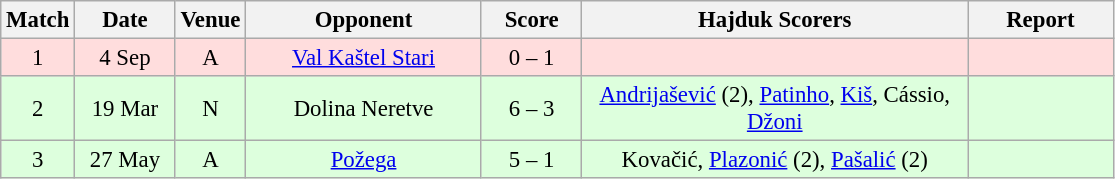<table class="wikitable sortable" style="text-align: center; font-size:95%;">
<tr>
<th width="30">Match</th>
<th width="60">Date<br></th>
<th width="20">Venue<br></th>
<th width="150">Opponent<br></th>
<th width="60">Score<br></th>
<th width="250">Hajduk Scorers</th>
<th width="90" class="unsortable">Report</th>
</tr>
<tr bgcolor="#ffdddd">
<td>1</td>
<td>4 Sep</td>
<td>A</td>
<td><a href='#'>Val Kaštel Stari</a></td>
<td>0 – 1</td>
<td></td>
<td></td>
</tr>
<tr bgcolor="#ddffdd">
<td>2</td>
<td>19 Mar</td>
<td>N</td>
<td>Dolina Neretve</td>
<td>6 – 3</td>
<td><a href='#'>Andrijašević</a> (2), <a href='#'>Patinho</a>, <a href='#'>Kiš</a>, Cássio, <a href='#'>Džoni</a></td>
<td></td>
</tr>
<tr bgcolor="#ddffdd">
<td>3</td>
<td>27 May</td>
<td>A</td>
<td><a href='#'>Požega</a></td>
<td>5 – 1</td>
<td>Kovačić, <a href='#'>Plazonić</a> (2), <a href='#'>Pašalić</a> (2)</td>
<td></td>
</tr>
</table>
